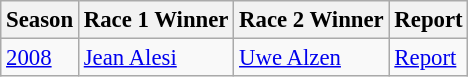<table class="wikitable" style="font-size: 95%">
<tr>
<th>Season</th>
<th>Race 1 Winner</th>
<th>Race 2 Winner</th>
<th>Report</th>
</tr>
<tr>
<td><a href='#'>2008</a></td>
<td> <a href='#'>Jean Alesi</a></td>
<td> <a href='#'>Uwe Alzen</a></td>
<td><a href='#'>Report</a></td>
</tr>
</table>
